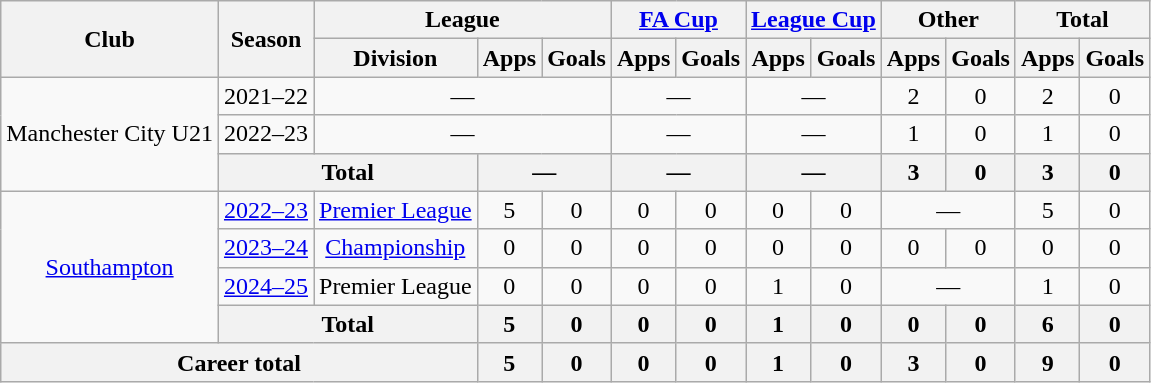<table class=wikitable style=text-align:center>
<tr>
<th rowspan=2>Club</th>
<th rowspan=2>Season</th>
<th colspan=3>League</th>
<th colspan=2><a href='#'>FA Cup</a></th>
<th colspan=2><a href='#'>League Cup</a></th>
<th colspan=2>Other</th>
<th colspan=2>Total</th>
</tr>
<tr>
<th>Division</th>
<th>Apps</th>
<th>Goals</th>
<th>Apps</th>
<th>Goals</th>
<th>Apps</th>
<th>Goals</th>
<th>Apps</th>
<th>Goals</th>
<th>Apps</th>
<th>Goals</th>
</tr>
<tr>
<td rowspan=3>Manchester City U21</td>
<td>2021–22</td>
<td colspan="3">—</td>
<td colspan="2">—</td>
<td colspan="2">—</td>
<td>2</td>
<td>0</td>
<td>2</td>
<td>0</td>
</tr>
<tr>
<td>2022–23</td>
<td colspan="3">—</td>
<td colspan="2">—</td>
<td colspan="2">—</td>
<td>1</td>
<td>0</td>
<td>1</td>
<td>0</td>
</tr>
<tr>
<th colspan=2>Total</th>
<th colspan="2">—</th>
<th colspan="2">—</th>
<th colspan="2">—</th>
<th>3</th>
<th>0</th>
<th>3</th>
<th>0</th>
</tr>
<tr>
<td rowspan="4"><a href='#'>Southampton</a></td>
<td><a href='#'>2022–23</a></td>
<td><a href='#'>Premier League</a></td>
<td>5</td>
<td>0</td>
<td>0</td>
<td>0</td>
<td>0</td>
<td>0</td>
<td colspan="2">—</td>
<td>5</td>
<td>0</td>
</tr>
<tr>
<td><a href='#'>2023–24</a></td>
<td><a href='#'>Championship</a></td>
<td>0</td>
<td>0</td>
<td>0</td>
<td>0</td>
<td>0</td>
<td>0</td>
<td>0</td>
<td>0</td>
<td>0</td>
<td>0</td>
</tr>
<tr>
<td><a href='#'>2024–25</a></td>
<td>Premier League</td>
<td>0</td>
<td>0</td>
<td>0</td>
<td>0</td>
<td>1</td>
<td>0</td>
<td colspan="2">—</td>
<td>1</td>
<td>0</td>
</tr>
<tr>
<th colspan="2">Total</th>
<th>5</th>
<th>0</th>
<th>0</th>
<th>0</th>
<th>1</th>
<th>0</th>
<th>0</th>
<th>0</th>
<th>6</th>
<th>0</th>
</tr>
<tr>
<th colspan=3>Career total</th>
<th>5</th>
<th>0</th>
<th>0</th>
<th>0</th>
<th>1</th>
<th>0</th>
<th>3</th>
<th>0</th>
<th>9</th>
<th>0</th>
</tr>
</table>
